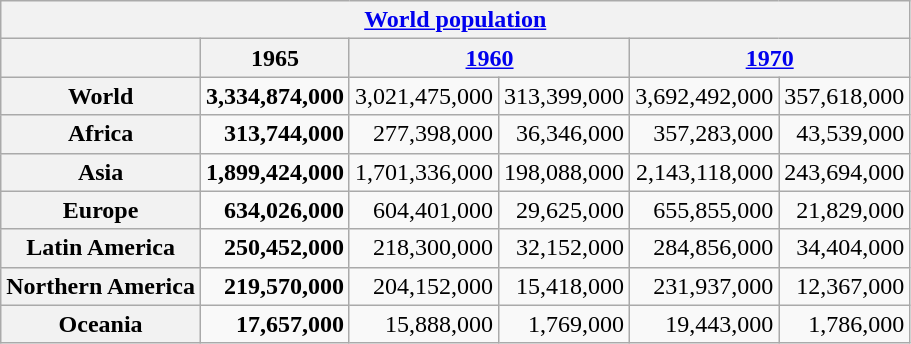<table class="wikitable">
<tr>
<th colspan="7"><a href='#'>World population</a></th>
</tr>
<tr>
<th></th>
<th>1965</th>
<th colspan="2"><a href='#'>1960</a></th>
<th colspan="2"><a href='#'>1970</a></th>
</tr>
<tr>
<th> World</th>
<td align="right"><strong>3,334,874,000</strong></td>
<td align="right">3,021,475,000</td>
<td align="right"> 313,399,000</td>
<td align="right">3,692,492,000</td>
<td align="right"> 357,618,000</td>
</tr>
<tr>
<th> Africa</th>
<td align="right"><strong>313,744,000</strong></td>
<td align="right">277,398,000</td>
<td align="right"> 36,346,000</td>
<td align="right">357,283,000</td>
<td align="right"> 43,539,000</td>
</tr>
<tr>
<th> Asia</th>
<td align="right"><strong>1,899,424,000</strong></td>
<td align="right">1,701,336,000</td>
<td align="right"> 198,088,000</td>
<td align="right">2,143,118,000</td>
<td align="right"> 243,694,000</td>
</tr>
<tr>
<th> Europe</th>
<td align="right"><strong>634,026,000</strong></td>
<td align="right">604,401,000</td>
<td align="right"> 29,625,000</td>
<td align="right">655,855,000</td>
<td align="right"> 21,829,000</td>
</tr>
<tr>
<th> Latin America</th>
<td align="right"><strong>250,452,000</strong></td>
<td align="right">218,300,000</td>
<td align="right"> 32,152,000</td>
<td align="right">284,856,000</td>
<td align="right"> 34,404,000</td>
</tr>
<tr>
<th> Northern America</th>
<td align="right"><strong>219,570,000</strong></td>
<td align="right">204,152,000</td>
<td align="right"> 15,418,000</td>
<td align="right">231,937,000</td>
<td align="right"> 12,367,000</td>
</tr>
<tr>
<th> Oceania</th>
<td align="right"><strong>17,657,000</strong></td>
<td align="right">15,888,000</td>
<td align="right"> 1,769,000</td>
<td align="right">19,443,000</td>
<td align="right"> 1,786,000</td>
</tr>
</table>
